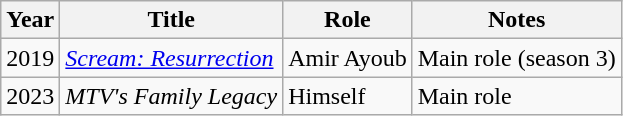<table class="wikitable sortable">
<tr>
<th>Year</th>
<th>Title</th>
<th>Role</th>
<th class="unsortable">Notes</th>
</tr>
<tr>
<td>2019</td>
<td><em><a href='#'>Scream: Resurrection</a></em></td>
<td>Amir Ayoub</td>
<td>Main role (season 3)</td>
</tr>
<tr>
<td>2023</td>
<td><em>MTV's Family Legacy</em></td>
<td>Himself</td>
<td>Main role</td>
</tr>
</table>
